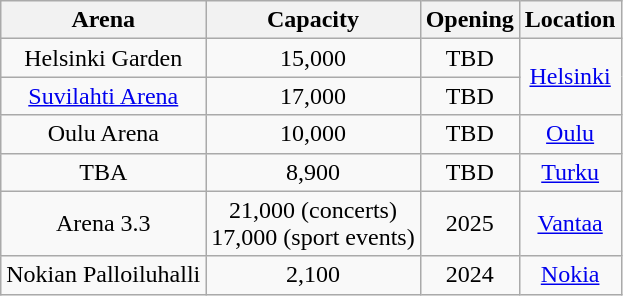<table class="wikitable sortable">
<tr>
<th>Arena</th>
<th>Capacity</th>
<th>Opening</th>
<th>Location</th>
</tr>
<tr>
<td align=center>Helsinki Garden</td>
<td align=center>15,000</td>
<td align=center>TBD</td>
<td rowspan="2" align="center"><a href='#'>Helsinki</a></td>
</tr>
<tr>
<td align=center><a href='#'>Suvilahti Arena</a></td>
<td align=center>17,000</td>
<td align=center>TBD</td>
</tr>
<tr>
<td align=center>Oulu Arena</td>
<td align=center>10,000</td>
<td align=center>TBD</td>
<td align=center><a href='#'>Oulu</a></td>
</tr>
<tr>
<td align=center>TBA</td>
<td align=center>8,900</td>
<td align=center>TBD</td>
<td align=center><a href='#'>Turku</a></td>
</tr>
<tr>
<td align=center>Arena 3.3</td>
<td align=center>21,000 (concerts)<br>17,000 (sport events)</td>
<td align=center>2025</td>
<td align=center><a href='#'>Vantaa</a></td>
</tr>
<tr>
<td align=center>Nokian Palloiluhalli</td>
<td align=center>2,100</td>
<td align=center>2024</td>
<td align=center><a href='#'>Nokia</a></td>
</tr>
</table>
